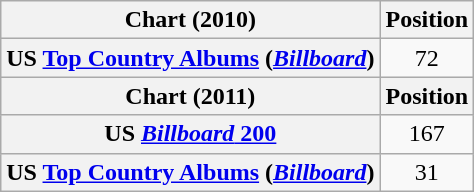<table class="wikitable plainrowheaders" style="text-align:center">
<tr>
<th>Chart (2010)</th>
<th>Position</th>
</tr>
<tr>
<th scope="row">US <a href='#'>Top Country Albums</a> (<em><a href='#'>Billboard</a></em>)</th>
<td>72</td>
</tr>
<tr>
<th>Chart (2011)</th>
<th>Position</th>
</tr>
<tr>
<th scope="row">US <a href='#'><em>Billboard</em> 200</a></th>
<td>167</td>
</tr>
<tr>
<th scope="row">US <a href='#'>Top Country Albums</a> (<em><a href='#'>Billboard</a></em>)</th>
<td>31</td>
</tr>
</table>
